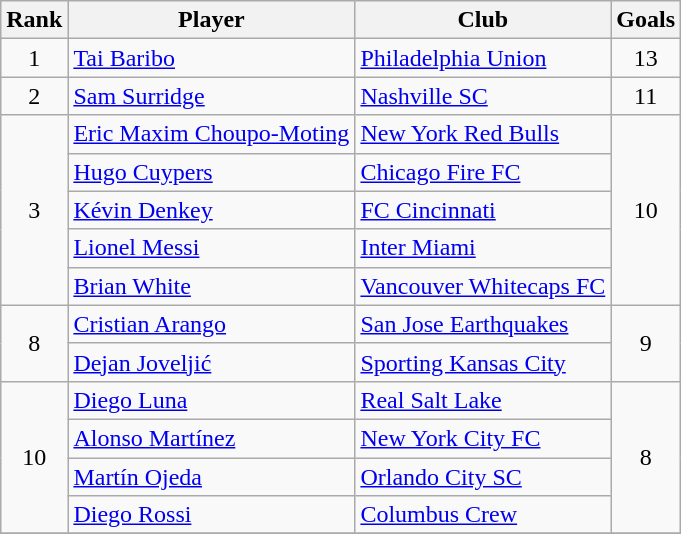<table class="wikitable" style="text-align:center">
<tr>
<th>Rank</th>
<th>Player</th>
<th>Club</th>
<th>Goals</th>
</tr>
<tr>
<td>1</td>
<td align="left"> <a href='#'>Tai Baribo</a></td>
<td align="left"><a href='#'>Philadelphia Union</a></td>
<td>13</td>
</tr>
<tr>
<td>2</td>
<td align="left"> <a href='#'>Sam Surridge</a></td>
<td align="left"><a href='#'>Nashville SC</a></td>
<td>11</td>
</tr>
<tr>
<td rowspan=5>3</td>
<td a;ogn="left"> <a href='#'>Eric Maxim Choupo-Moting</a></td>
<td align="left"><a href='#'>New York Red Bulls</a></td>
<td rowspan=5>10</td>
</tr>
<tr>
<td align="left"> <a href='#'>Hugo Cuypers</a></td>
<td align="left"><a href='#'>Chicago Fire FC</a></td>
</tr>
<tr>
<td align="left"> <a href='#'>Kévin Denkey</a></td>
<td align="left"><a href='#'>FC Cincinnati</a></td>
</tr>
<tr>
<td align="left"> <a href='#'>Lionel Messi</a></td>
<td align="left"><a href='#'>Inter Miami</a></td>
</tr>
<tr>
<td align="left"> <a href='#'>Brian White</a></td>
<td align="left"><a href='#'>Vancouver Whitecaps FC</a></td>
</tr>
<tr>
<td rowspan=2>8</td>
<td align="left"> <a href='#'>Cristian Arango</a></td>
<td align="left"><a href='#'>San Jose Earthquakes</a></td>
<td rowspan=2>9</td>
</tr>
<tr>
<td align="left"> <a href='#'>Dejan Joveljić</a></td>
<td align="left"><a href='#'>Sporting Kansas City</a></td>
</tr>
<tr>
<td rowspan=4>10</td>
<td align="left"> <a href='#'>Diego Luna</a></td>
<td align="left"><a href='#'>Real Salt Lake</a></td>
<td rowspan=4>8</td>
</tr>
<tr>
<td align="left"> <a href='#'>Alonso Martínez</a></td>
<td align="left"><a href='#'>New York City FC</a></td>
</tr>
<tr>
<td align="left"> <a href='#'>Martín Ojeda</a></td>
<td align="left"><a href='#'>Orlando City SC</a></td>
</tr>
<tr>
<td align="left"> <a href='#'>Diego Rossi</a></td>
<td align="left"><a href='#'>Columbus Crew</a></td>
</tr>
<tr>
</tr>
</table>
